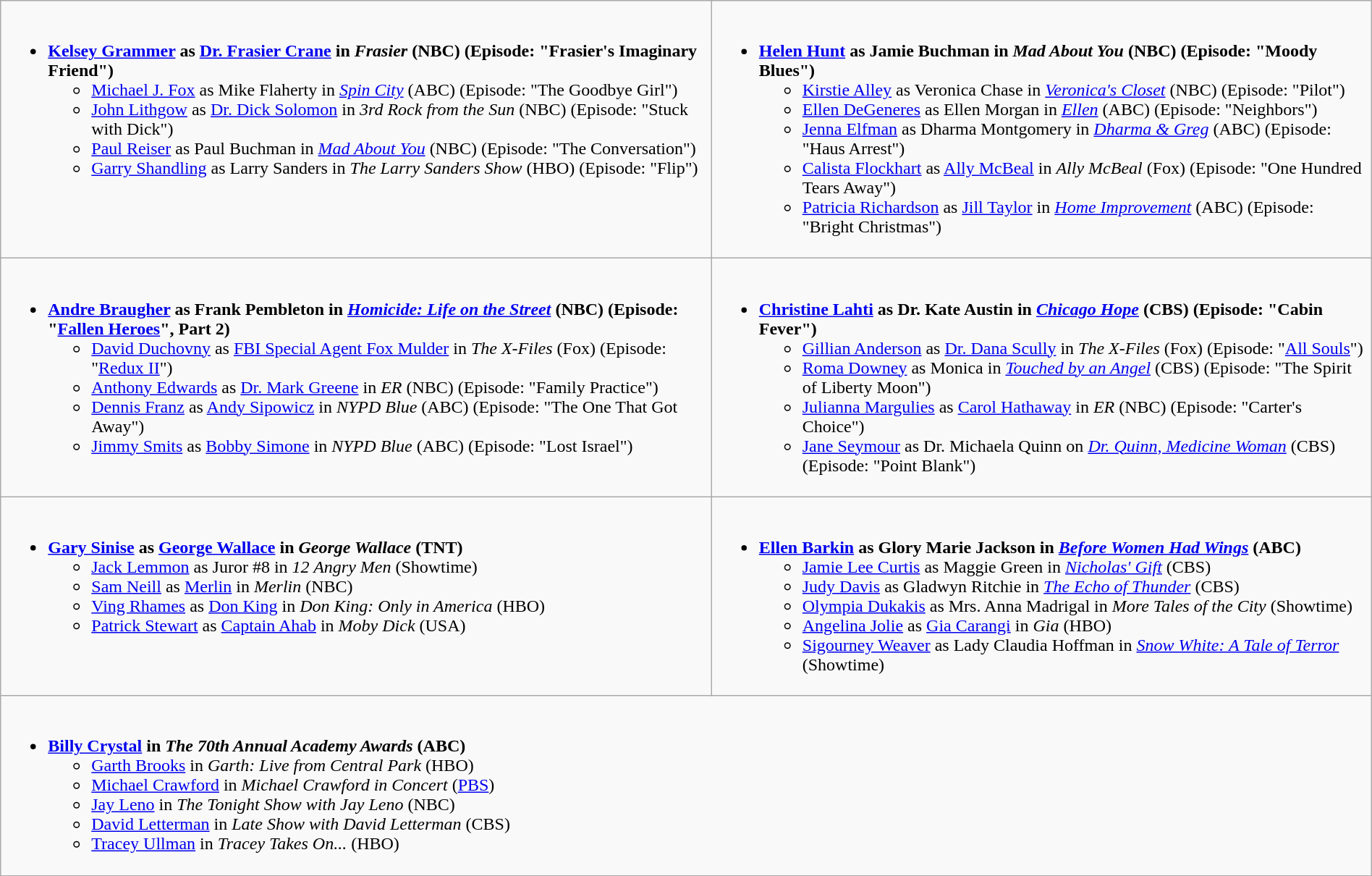<table class="wikitable" width="100%">
<tr>
<td style="vertical-align:top;"><br><ul><li><strong><a href='#'>Kelsey Grammer</a> as <a href='#'>Dr. Frasier Crane</a> in <em>Frasier</em> (NBC) (Episode: "Frasier's Imaginary Friend")</strong><ul><li><a href='#'>Michael J. Fox</a> as Mike Flaherty in <em><a href='#'>Spin City</a></em> (ABC) (Episode: "The Goodbye Girl")</li><li><a href='#'>John Lithgow</a> as <a href='#'>Dr. Dick Solomon</a> in <em>3rd Rock from the Sun</em> (NBC) (Episode: "Stuck with Dick")</li><li><a href='#'>Paul Reiser</a> as Paul Buchman in <em><a href='#'>Mad About You</a></em> (NBC) (Episode: "The Conversation")</li><li><a href='#'>Garry Shandling</a> as Larry Sanders in <em>The Larry Sanders Show</em> (HBO) (Episode: "Flip")</li></ul></li></ul></td>
<td style="vertical-align:top;"><br><ul><li><strong><a href='#'>Helen Hunt</a> as Jamie Buchman in <em>Mad About You</em> (NBC) (Episode: "Moody Blues")</strong><ul><li><a href='#'>Kirstie Alley</a> as Veronica Chase in <em><a href='#'>Veronica's Closet</a></em> (NBC) (Episode: "Pilot")</li><li><a href='#'>Ellen DeGeneres</a> as Ellen Morgan in <em><a href='#'>Ellen</a></em> (ABC) (Episode: "Neighbors")</li><li><a href='#'>Jenna Elfman</a> as Dharma Montgomery in <em><a href='#'>Dharma & Greg</a></em> (ABC) (Episode: "Haus Arrest")</li><li><a href='#'>Calista Flockhart</a> as <a href='#'>Ally McBeal</a> in <em>Ally McBeal</em> (Fox) (Episode: "One Hundred Tears Away")</li><li><a href='#'>Patricia Richardson</a> as <a href='#'>Jill Taylor</a> in <em><a href='#'>Home Improvement</a></em> (ABC) (Episode: "Bright Christmas")</li></ul></li></ul></td>
</tr>
<tr>
<td style="vertical-align:top;"><br><ul><li><strong><a href='#'>Andre Braugher</a> as Frank Pembleton in <em><a href='#'>Homicide: Life on the Street</a></em> (NBC) (Episode: "<a href='#'>Fallen Heroes</a>", Part 2)</strong><ul><li><a href='#'>David Duchovny</a> as <a href='#'>FBI Special Agent Fox Mulder</a> in <em>The X-Files</em> (Fox) (Episode: "<a href='#'>Redux II</a>")</li><li><a href='#'>Anthony Edwards</a> as <a href='#'>Dr. Mark Greene</a> in <em>ER</em> (NBC) (Episode: "Family Practice")</li><li><a href='#'>Dennis Franz</a> as <a href='#'>Andy Sipowicz</a> in <em>NYPD Blue</em> (ABC) (Episode: "The One That Got Away")</li><li><a href='#'>Jimmy Smits</a> as <a href='#'>Bobby Simone</a> in <em>NYPD Blue</em> (ABC) (Episode: "Lost Israel")</li></ul></li></ul></td>
<td style="vertical-align:top;"><br><ul><li><strong><a href='#'>Christine Lahti</a> as Dr. Kate Austin in <em><a href='#'>Chicago Hope</a></em> (CBS) (Episode: "Cabin Fever")</strong><ul><li><a href='#'>Gillian Anderson</a> as <a href='#'>Dr. Dana Scully</a> in <em>The X-Files</em> (Fox) (Episode: "<a href='#'>All Souls</a>")</li><li><a href='#'>Roma Downey</a> as Monica in <em><a href='#'>Touched by an Angel</a></em> (CBS) (Episode: "The Spirit of Liberty Moon")</li><li><a href='#'>Julianna Margulies</a> as <a href='#'>Carol Hathaway</a> in <em>ER</em> (NBC) (Episode: "Carter's Choice")</li><li><a href='#'>Jane Seymour</a> as Dr. Michaela Quinn on <em><a href='#'>Dr. Quinn, Medicine Woman</a></em> (CBS) (Episode: "Point Blank")</li></ul></li></ul></td>
</tr>
<tr>
<td style="vertical-align:top;"><br><ul><li><strong><a href='#'>Gary Sinise</a> as <a href='#'>George Wallace</a> in <em>George Wallace</em> (TNT)</strong><ul><li><a href='#'>Jack Lemmon</a> as Juror #8 in <em>12 Angry Men</em> (Showtime)</li><li><a href='#'>Sam Neill</a> as <a href='#'>Merlin</a> in <em>Merlin</em> (NBC)</li><li><a href='#'>Ving Rhames</a> as <a href='#'>Don King</a> in <em>Don King: Only in America</em> (HBO)</li><li><a href='#'>Patrick Stewart</a> as <a href='#'>Captain Ahab</a> in <em>Moby Dick</em> (USA)</li></ul></li></ul></td>
<td style="vertical-align:top;"><br><ul><li><strong><a href='#'>Ellen Barkin</a> as Glory Marie Jackson in <em><a href='#'>Before Women Had Wings</a></em> (ABC)</strong><ul><li><a href='#'>Jamie Lee Curtis</a> as Maggie Green in <em><a href='#'>Nicholas' Gift</a></em> (CBS)</li><li><a href='#'>Judy Davis</a> as Gladwyn Ritchie in <em><a href='#'>The Echo of Thunder</a></em> (CBS)</li><li><a href='#'>Olympia Dukakis</a> as Mrs. Anna Madrigal in <em>More Tales of the City</em> (Showtime)</li><li><a href='#'>Angelina Jolie</a> as <a href='#'>Gia Carangi</a> in <em>Gia</em> (HBO)</li><li><a href='#'>Sigourney Weaver</a> as Lady Claudia Hoffman in <em><a href='#'>Snow White: A Tale of Terror</a></em> (Showtime)</li></ul></li></ul></td>
</tr>
<tr>
<td style="vertical-align:top;" colspan="2"><br><ul><li><strong><a href='#'>Billy Crystal</a> in <em>The 70th Annual Academy Awards</em> (ABC)</strong><ul><li><a href='#'>Garth Brooks</a> in <em>Garth: Live from Central Park</em> (HBO)</li><li><a href='#'>Michael Crawford</a> in <em>Michael Crawford in Concert</em> (<a href='#'>PBS</a>)</li><li><a href='#'>Jay Leno</a> in <em>The Tonight Show with Jay Leno</em> (NBC)</li><li><a href='#'>David Letterman</a> in <em>Late Show with David Letterman</em> (CBS)</li><li><a href='#'>Tracey Ullman</a> in <em>Tracey Takes On...</em> (HBO)</li></ul></li></ul></td>
</tr>
</table>
